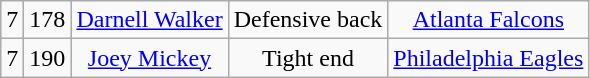<table class="wikitable" style="text-align:center">
<tr>
<td>7</td>
<td>178</td>
<td><a href='#'>Darnell Walker</a></td>
<td>Defensive back</td>
<td><a href='#'>Atlanta Falcons</a></td>
</tr>
<tr>
<td>7</td>
<td>190</td>
<td><a href='#'>Joey Mickey</a></td>
<td>Tight end</td>
<td><a href='#'>Philadelphia Eagles</a></td>
</tr>
</table>
